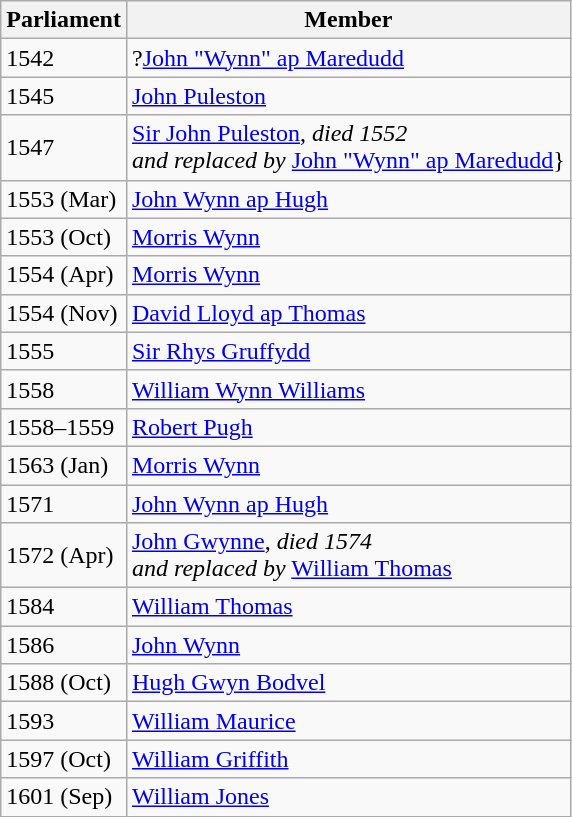<table class="wikitable">
<tr>
<th>Parliament</th>
<th>Member</th>
</tr>
<tr>
<td>1542</td>
<td>?<a href='#'>John "Wynn" ap Maredudd</a></td>
</tr>
<tr>
<td>1545</td>
<td><a href='#'>John Puleston</a></td>
</tr>
<tr>
<td>1547</td>
<td><a href='#'>Sir John Puleston</a>, <em>died 1552 <br> and replaced by</em> <a href='#'>John "Wynn" ap Maredudd</a>} </td>
</tr>
<tr>
<td>1553 (Mar)</td>
<td><a href='#'>John Wynn ap Hugh</a></td>
</tr>
<tr>
<td>1553 (Oct)</td>
<td><a href='#'>Morris Wynn</a></td>
</tr>
<tr>
<td>1554 (Apr)</td>
<td><a href='#'>Morris Wynn</a></td>
</tr>
<tr>
<td>1554 (Nov)</td>
<td><a href='#'>David Lloyd ap Thomas</a></td>
</tr>
<tr>
<td>1555</td>
<td><a href='#'>Sir Rhys Gruffydd</a></td>
</tr>
<tr>
<td>1558</td>
<td><a href='#'>William Wynn Williams</a></td>
</tr>
<tr>
<td>1558–1559</td>
<td><a href='#'>Robert Pugh</a></td>
</tr>
<tr>
<td>1563 (Jan)</td>
<td><a href='#'>Morris Wynn</a></td>
</tr>
<tr>
<td>1571</td>
<td><a href='#'>John Wynn ap Hugh</a></td>
</tr>
<tr>
<td>1572 (Apr)</td>
<td><a href='#'>John Gwynne</a>, <em>died 1574 <br> and replaced by</em> <a href='#'>William Thomas</a></td>
</tr>
<tr>
<td>1584</td>
<td><a href='#'>William Thomas</a></td>
</tr>
<tr>
<td>1586</td>
<td><a href='#'>John Wynn</a></td>
</tr>
<tr>
<td>1588 (Oct)</td>
<td><a href='#'>Hugh Gwyn Bodvel</a></td>
</tr>
<tr>
<td>1593</td>
<td><a href='#'>William Maurice</a></td>
</tr>
<tr>
<td>1597 (Oct)</td>
<td><a href='#'>William Griffith</a></td>
</tr>
<tr>
<td>1601 (Sep)</td>
<td><a href='#'>William Jones</a></td>
</tr>
</table>
